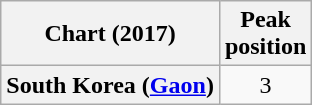<table class="wikitable plainrowheaders sortable" style="text-align:center">
<tr>
<th>Chart (2017)</th>
<th>Peak<br>position</th>
</tr>
<tr>
<th scope="row">South Korea (<a href='#'>Gaon</a>)</th>
<td>3</td>
</tr>
</table>
